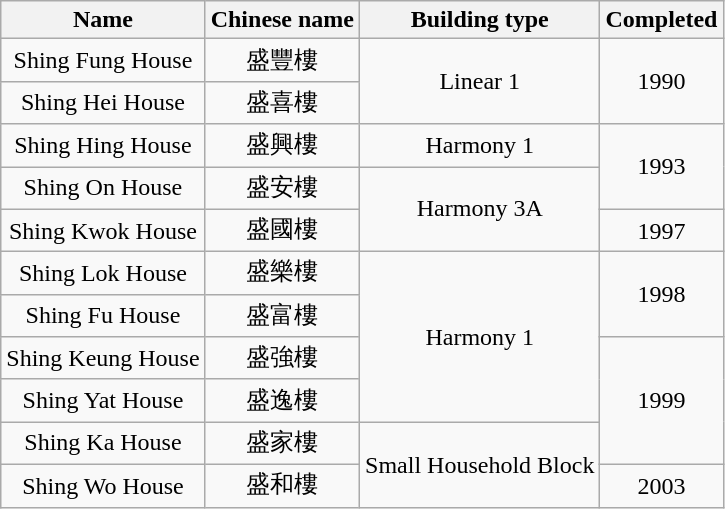<table class="wikitable" style="text-align: center">
<tr>
<th>Name</th>
<th>Chinese name</th>
<th>Building type</th>
<th>Completed</th>
</tr>
<tr>
<td>Shing Fung House</td>
<td>盛豐樓</td>
<td rowspan="2">Linear 1</td>
<td rowspan="2">1990</td>
</tr>
<tr>
<td>Shing Hei House</td>
<td>盛喜樓</td>
</tr>
<tr>
<td>Shing Hing House</td>
<td>盛興樓</td>
<td>Harmony 1</td>
<td rowspan="2">1993</td>
</tr>
<tr>
<td>Shing On House</td>
<td>盛安樓</td>
<td rowspan="2">Harmony 3A</td>
</tr>
<tr>
<td>Shing Kwok House</td>
<td>盛國樓</td>
<td>1997</td>
</tr>
<tr>
<td>Shing Lok House</td>
<td>盛樂樓</td>
<td rowspan="4">Harmony 1</td>
<td rowspan="2">1998</td>
</tr>
<tr>
<td>Shing Fu House</td>
<td>盛富樓</td>
</tr>
<tr>
<td>Shing Keung House</td>
<td>盛強樓</td>
<td rowspan="3">1999</td>
</tr>
<tr>
<td>Shing Yat House</td>
<td>盛逸樓</td>
</tr>
<tr>
<td>Shing Ka House</td>
<td>盛家樓</td>
<td rowspan="2">Small Household Block</td>
</tr>
<tr>
<td>Shing Wo House</td>
<td>盛和樓</td>
<td>2003</td>
</tr>
</table>
